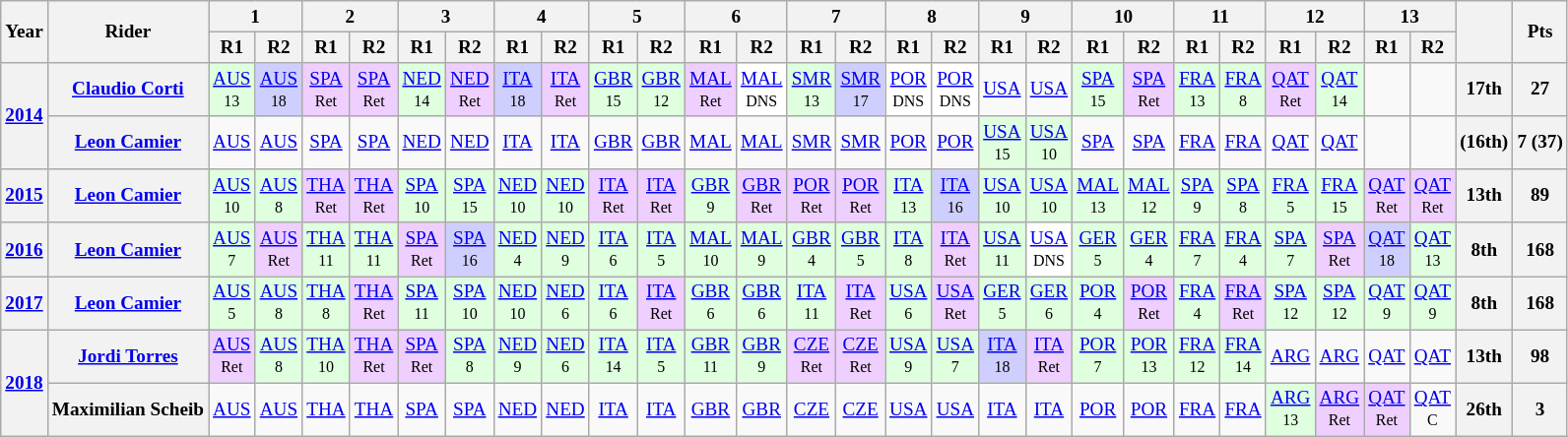<table class="wikitable" style="text-align:center; font-size:80%">
<tr>
<th valign="middle" rowspan=2>Year</th>
<th valign="middle" rowspan=2>Rider</th>
<th colspan=2>1</th>
<th colspan=2>2</th>
<th colspan=2>3</th>
<th colspan=2>4</th>
<th colspan=2>5</th>
<th colspan=2>6</th>
<th colspan=2>7</th>
<th colspan=2>8</th>
<th colspan=2>9</th>
<th colspan=2>10</th>
<th colspan=2>11</th>
<th colspan=2>12</th>
<th colspan=2>13</th>
<th rowspan=2></th>
<th rowspan=2>Pts</th>
</tr>
<tr>
<th>R1</th>
<th>R2</th>
<th>R1</th>
<th>R2</th>
<th>R1</th>
<th>R2</th>
<th>R1</th>
<th>R2</th>
<th>R1</th>
<th>R2</th>
<th>R1</th>
<th>R2</th>
<th>R1</th>
<th>R2</th>
<th>R1</th>
<th>R2</th>
<th>R1</th>
<th>R2</th>
<th>R1</th>
<th>R2</th>
<th>R1</th>
<th>R2</th>
<th>R1</th>
<th>R2</th>
<th>R1</th>
<th>R2</th>
</tr>
<tr>
<th rowspan="2"><a href='#'>2014</a></th>
<th><a href='#'>Claudio Corti</a></th>
<td style="background:#dfffdf;"><a href='#'>AUS</a><br><small>13</small></td>
<td style="background:#cfcfff;"><a href='#'>AUS</a><br><small>18</small></td>
<td style="background:#EFCFFF;"><a href='#'>SPA</a><br><small>Ret</small></td>
<td style="background:#EFCFFF;"><a href='#'>SPA</a><br><small>Ret</small></td>
<td style="background:#dfffdf;"><a href='#'>NED</a><br><small>14</small></td>
<td style="background:#EFCFFF;"><a href='#'>NED</a><br><small>Ret</small></td>
<td style="background:#cfcfff;"><a href='#'>ITA</a><br><small>18</small></td>
<td style="background:#EFCFFF;"><a href='#'>ITA</a><br><small>Ret</small></td>
<td style="background:#dfffdf;"><a href='#'>GBR</a><br><small>15</small></td>
<td style="background:#dfffdf;"><a href='#'>GBR</a><br><small>12</small></td>
<td style="background:#EFCFFF;"><a href='#'>MAL</a><br><small>Ret</small></td>
<td style="background:#FFFFFF;"><a href='#'>MAL</a><br><small>DNS</small></td>
<td style="background:#dfffdf;"><a href='#'>SMR</a><br><small>13</small></td>
<td style="background:#cfcfff;"><a href='#'>SMR</a><br><small>17</small></td>
<td style="background:#FFFFFF;"><a href='#'>POR</a><br><small>DNS</small></td>
<td style="background:#FFFFFF;"><a href='#'>POR</a><br><small>DNS</small></td>
<td><a href='#'>USA</a></td>
<td><a href='#'>USA</a></td>
<td style="background:#dfffdf;"><a href='#'>SPA</a><br><small>15</small></td>
<td style="background:#EFCFFF;"><a href='#'>SPA</a><br><small>Ret</small></td>
<td style="background:#dfffdf;"><a href='#'>FRA</a><br><small>13</small></td>
<td style="background:#dfffdf;"><a href='#'>FRA</a><br><small>8</small></td>
<td style="background:#EFCFFF;"><a href='#'>QAT</a><br><small>Ret</small></td>
<td style="background:#dfffdf;"><a href='#'>QAT</a><br><small>14</small></td>
<td></td>
<td></td>
<th>17th</th>
<th>27</th>
</tr>
<tr>
<th><a href='#'>Leon Camier</a></th>
<td><a href='#'>AUS</a></td>
<td><a href='#'>AUS</a></td>
<td><a href='#'>SPA</a></td>
<td><a href='#'>SPA</a></td>
<td><a href='#'>NED</a></td>
<td><a href='#'>NED</a></td>
<td><a href='#'>ITA</a></td>
<td><a href='#'>ITA</a></td>
<td><a href='#'>GBR</a></td>
<td><a href='#'>GBR</a></td>
<td><a href='#'>MAL</a></td>
<td><a href='#'>MAL</a></td>
<td><a href='#'>SMR</a></td>
<td><a href='#'>SMR</a></td>
<td><a href='#'>POR</a></td>
<td><a href='#'>POR</a></td>
<td style="background:#DFFFDF;"><a href='#'>USA</a><br><small>15</small></td>
<td style="background:#DFFFDF;"><a href='#'>USA</a><br><small>10</small></td>
<td><a href='#'>SPA</a></td>
<td><a href='#'>SPA</a></td>
<td><a href='#'>FRA</a></td>
<td><a href='#'>FRA</a></td>
<td><a href='#'>QAT</a></td>
<td><a href='#'>QAT</a></td>
<td></td>
<td></td>
<th>(16th)</th>
<th>7 (37)</th>
</tr>
<tr>
<th><a href='#'>2015</a></th>
<th><a href='#'>Leon Camier</a></th>
<td style="background:#dfffdf;"><a href='#'>AUS</a><br><small>10</small></td>
<td style="background:#dfffdf;"><a href='#'>AUS</a><br><small>8</small></td>
<td style="background:#EFCFFF;"><a href='#'>THA</a><br><small>Ret</small></td>
<td style="background:#EFCFFF;"><a href='#'>THA</a><br><small>Ret</small></td>
<td style="background:#dfffdf;"><a href='#'>SPA</a><br><small>10</small></td>
<td style="background:#dfffdf;"><a href='#'>SPA</a><br><small>15</small></td>
<td style="background:#dfffdf;"><a href='#'>NED</a><br><small>10</small></td>
<td style="background:#dfffdf;"><a href='#'>NED</a><br><small>10</small></td>
<td style="background:#efcfff;"><a href='#'>ITA</a><br><small>Ret</small></td>
<td style="background:#efcfff;"><a href='#'>ITA</a><br><small>Ret</small></td>
<td style="background:#dfffdf;"><a href='#'>GBR</a><br><small>9</small></td>
<td style="background:#efcfff;"><a href='#'>GBR</a><br><small>Ret</small></td>
<td style="background:#efcfff;"><a href='#'>POR</a><br><small>Ret</small></td>
<td style="background:#efcfff;"><a href='#'>POR</a><br><small>Ret</small></td>
<td style="background:#dfffdf;"><a href='#'>ITA</a><br><small>13</small></td>
<td style="background:#CFCFFF;"><a href='#'>ITA</a><br><small>16</small></td>
<td style="background:#dfffdf;"><a href='#'>USA</a><br><small>10</small></td>
<td style="background:#dfffdf;"><a href='#'>USA</a><br><small>10</small></td>
<td style="background:#dfffdf;"><a href='#'>MAL</a><br><small>13</small></td>
<td style="background:#dfffdf;"><a href='#'>MAL</a><br><small>12</small></td>
<td style="background:#dfffdf;"><a href='#'>SPA</a><br><small>9</small></td>
<td style="background:#dfffdf;"><a href='#'>SPA</a><br><small>8</small></td>
<td style="background:#dfffdf;"><a href='#'>FRA</a><br><small>5</small></td>
<td style="background:#dfffdf;"><a href='#'>FRA</a><br><small>15</small></td>
<td style="background:#efcfff;"><a href='#'>QAT</a><br><small>Ret</small></td>
<td style="background:#efcfff;"><a href='#'>QAT</a><br><small>Ret</small></td>
<th>13th</th>
<th>89</th>
</tr>
<tr>
<th><a href='#'>2016</a></th>
<th><a href='#'>Leon Camier</a></th>
<td style="background:#dfffdf;"><a href='#'>AUS</a><br><small>7</small></td>
<td style="background:#efcfff;"><a href='#'>AUS</a><br><small>Ret</small></td>
<td style="background:#dfffdf;"><a href='#'>THA</a><br><small>11</small></td>
<td style="background:#dfffdf;"><a href='#'>THA</a><br><small>11</small></td>
<td style="background:#efcfff;"><a href='#'>SPA</a><br><small>Ret</small></td>
<td style="background:#CFCFFF;"><a href='#'>SPA</a><br><small>16</small></td>
<td style="background:#dfffdf;"><a href='#'>NED</a><br><small>4</small></td>
<td style="background:#dfffdf;"><a href='#'>NED</a><br><small>9</small></td>
<td style="background:#dfffdf;"><a href='#'>ITA</a><br><small>6</small></td>
<td style="background:#dfffdf;"><a href='#'>ITA</a><br><small>5</small></td>
<td style="background:#dfffdf;"><a href='#'>MAL</a><br><small>10</small></td>
<td style="background:#dfffdf;"><a href='#'>MAL</a><br><small>9</small></td>
<td style="background:#dfffdf;"><a href='#'>GBR</a><br><small>4</small></td>
<td style="background:#dfffdf;"><a href='#'>GBR</a><br><small>5</small></td>
<td style="background:#dfffdf;"><a href='#'>ITA</a><br><small>8</small></td>
<td style="background:#efcfff;"><a href='#'>ITA</a><br><small>Ret</small></td>
<td style="background:#dfffdf;"><a href='#'>USA</a><br><small>11</small></td>
<td style="background:#ffffff;"><a href='#'>USA</a><br><small>DNS</small></td>
<td style="background:#dfffdf;"><a href='#'>GER</a><br><small>5</small></td>
<td style="background:#dfffdf;"><a href='#'>GER</a><br><small>4</small></td>
<td style="background:#dfffdf;"><a href='#'>FRA</a><br><small>7</small></td>
<td style="background:#dfffdf;"><a href='#'>FRA</a><br><small>4</small></td>
<td style="background:#dfffdf;"><a href='#'>SPA</a><br><small>7</small></td>
<td style="background:#efcfff;"><a href='#'>SPA</a><br><small>Ret</small></td>
<td style="background:#CFCFFF;"><a href='#'>QAT</a><br><small>18</small></td>
<td style="background:#dfffdf;"><a href='#'>QAT</a><br><small>13</small></td>
<th>8th</th>
<th>168</th>
</tr>
<tr>
<th><a href='#'>2017</a></th>
<th><a href='#'>Leon Camier</a></th>
<td style="background:#DFFFDF;"><a href='#'>AUS</a><br><small>5</small></td>
<td style="background:#DFFFDF;"><a href='#'>AUS</a><br><small>8</small></td>
<td style="background:#DFFFDF;"><a href='#'>THA</a><br><small>8</small></td>
<td style="background:#EFCFFF;"><a href='#'>THA</a><br><small>Ret</small></td>
<td style="background:#DFFFDF;"><a href='#'>SPA</a><br><small>11</small></td>
<td style="background:#DFFFDF;"><a href='#'>SPA</a><br><small>10</small></td>
<td style="background:#DFFFDF;"><a href='#'>NED</a><br><small>10</small></td>
<td style="background:#DFFFDF;"><a href='#'>NED</a><br><small>6</small></td>
<td style="background:#DFFFDF;"><a href='#'>ITA</a><br><small>6</small></td>
<td style="background:#EFCFFF;"><a href='#'>ITA</a><br><small>Ret</small></td>
<td style="background:#DFFFDF;"><a href='#'>GBR</a><br><small>6</small></td>
<td style="background:#DFFFDF;"><a href='#'>GBR</a><br><small>6</small></td>
<td style="background:#DFFFDF;"><a href='#'>ITA</a><br><small>11</small></td>
<td style="background:#EFCFFF;"><a href='#'>ITA</a><br><small>Ret</small></td>
<td style="background:#DFFFDF;"><a href='#'>USA</a><br><small>6</small></td>
<td style="background:#EFCFFF;"><a href='#'>USA</a><br><small>Ret</small></td>
<td style="background:#DFFFDF;"><a href='#'>GER</a><br><small>5</small></td>
<td style="background:#DFFFDF;"><a href='#'>GER</a><br><small>6</small></td>
<td style="background:#DFFFDF;"><a href='#'>POR</a><br><small>4</small></td>
<td style="background:#EFCFFF;"><a href='#'>POR</a><br><small>Ret</small></td>
<td style="background:#DFFFDF;"><a href='#'>FRA</a><br><small>4</small></td>
<td style="background:#EFCFFF;"><a href='#'>FRA</a><br><small>Ret</small></td>
<td style="background:#DFFFDF;"><a href='#'>SPA</a><br><small>12</small></td>
<td style="background:#DFFFDF;"><a href='#'>SPA</a><br><small>12</small></td>
<td style="background:#DFFFDF;"><a href='#'>QAT</a><br><small>9</small></td>
<td style="background:#DFFFDF;"><a href='#'>QAT</a><br><small>9</small></td>
<th>8th</th>
<th>168</th>
</tr>
<tr>
<th rowspan="2"><a href='#'>2018</a></th>
<th><a href='#'>Jordi Torres</a></th>
<td style="background:#efcfff;"><a href='#'>AUS</a><br><small>Ret</small></td>
<td style="background:#dfffdf;"><a href='#'>AUS</a><br><small>8</small></td>
<td style="background:#dfffdf;"><a href='#'>THA</a><br><small>10</small></td>
<td style="background:#efcfff;"><a href='#'>THA</a><br><small>Ret</small></td>
<td style="background:#efcfff;"><a href='#'>SPA</a><br><small>Ret</small></td>
<td style="background:#dfffdf;"><a href='#'>SPA</a><br><small>8</small></td>
<td style="background:#dfffdf;"><a href='#'>NED</a><br><small>9</small></td>
<td style="background:#dfffdf;"><a href='#'>NED</a><br><small>6</small></td>
<td style="background:#dfffdf;"><a href='#'>ITA</a><br><small>14</small></td>
<td style="background:#dfffdf;"><a href='#'>ITA</a><br><small>5</small></td>
<td style="background:#dfffdf;"><a href='#'>GBR</a><br><small>11</small></td>
<td style="background:#dfffdf;"><a href='#'>GBR</a><br><small>9</small></td>
<td style="background:#efcfff;"><a href='#'>CZE</a><br><small>Ret</small></td>
<td style="background:#efcfff;"><a href='#'>CZE</a><br><small>Ret</small></td>
<td style="background:#dfffdf;"><a href='#'>USA</a><br><small>9</small></td>
<td style="background:#dfffdf;"><a href='#'>USA</a><br><small>7</small></td>
<td style="background:#cfcfff;"><a href='#'>ITA</a><br><small>18</small></td>
<td style="background:#efcfff;"><a href='#'>ITA</a><br><small>Ret</small></td>
<td style="background:#dfffdf;"><a href='#'>POR</a><br><small>7</small></td>
<td style="background:#dfffdf;"><a href='#'>POR</a><br><small>13</small></td>
<td style="background:#dfffdf;"><a href='#'>FRA</a><br><small>12</small></td>
<td style="background:#dfffdf;"><a href='#'>FRA</a><br><small>14</small></td>
<td><a href='#'>ARG</a></td>
<td><a href='#'>ARG</a></td>
<td><a href='#'>QAT</a></td>
<td><a href='#'>QAT</a></td>
<th>13th</th>
<th>98</th>
</tr>
<tr>
<th>Maximilian Scheib</th>
<td><a href='#'>AUS</a></td>
<td><a href='#'>AUS</a></td>
<td><a href='#'>THA</a></td>
<td><a href='#'>THA</a></td>
<td><a href='#'>SPA</a></td>
<td><a href='#'>SPA</a></td>
<td><a href='#'>NED</a></td>
<td><a href='#'>NED</a></td>
<td><a href='#'>ITA</a></td>
<td><a href='#'>ITA</a></td>
<td><a href='#'>GBR</a></td>
<td><a href='#'>GBR</a></td>
<td><a href='#'>CZE</a></td>
<td><a href='#'>CZE</a></td>
<td><a href='#'>USA</a></td>
<td><a href='#'>USA</a></td>
<td><a href='#'>ITA</a></td>
<td><a href='#'>ITA</a></td>
<td><a href='#'>POR</a></td>
<td><a href='#'>POR</a></td>
<td><a href='#'>FRA</a></td>
<td><a href='#'>FRA</a></td>
<td style="background:#dfffdf;"><a href='#'>ARG</a><br><small>13</small></td>
<td style="background:#efcfff;"><a href='#'>ARG</a><br><small>Ret</small></td>
<td style="background:#efcfff;"><a href='#'>QAT</a><br><small>Ret</small></td>
<td><a href='#'>QAT</a><br><small>C</small></td>
<th>26th</th>
<th>3</th>
</tr>
</table>
